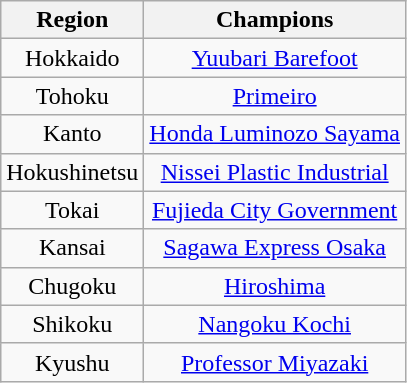<table class="wikitable" style="text-align:center;">
<tr>
<th>Region</th>
<th>Champions</th>
</tr>
<tr>
<td>Hokkaido</td>
<td><a href='#'>Yuubari Barefoot</a></td>
</tr>
<tr>
<td>Tohoku</td>
<td><a href='#'>Primeiro</a></td>
</tr>
<tr>
<td>Kanto</td>
<td><a href='#'>Honda Luminozo Sayama</a></td>
</tr>
<tr>
<td>Hokushinetsu</td>
<td><a href='#'>Nissei Plastic Industrial</a></td>
</tr>
<tr>
<td>Tokai</td>
<td><a href='#'>Fujieda City Government</a></td>
</tr>
<tr>
<td>Kansai</td>
<td><a href='#'>Sagawa Express Osaka</a></td>
</tr>
<tr>
<td>Chugoku</td>
<td><a href='#'>Hiroshima</a></td>
</tr>
<tr>
<td>Shikoku</td>
<td><a href='#'>Nangoku Kochi</a></td>
</tr>
<tr>
<td>Kyushu</td>
<td><a href='#'>Professor Miyazaki</a></td>
</tr>
</table>
